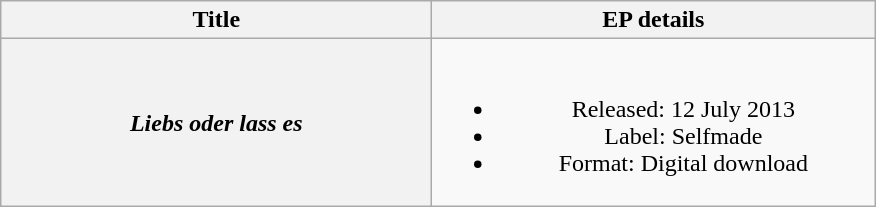<table class="wikitable plainrowheaders" style="text-align:center;">
<tr>
<th scope="col" style="width:17.5em;">Title</th>
<th scope="col" style="width:18em;">EP details</th>
</tr>
<tr>
<th scope="row"><em>Liebs oder lass es</em></th>
<td><br><ul><li>Released: 12 July 2013</li><li>Label: Selfmade</li><li>Format: Digital download</li></ul></td>
</tr>
</table>
